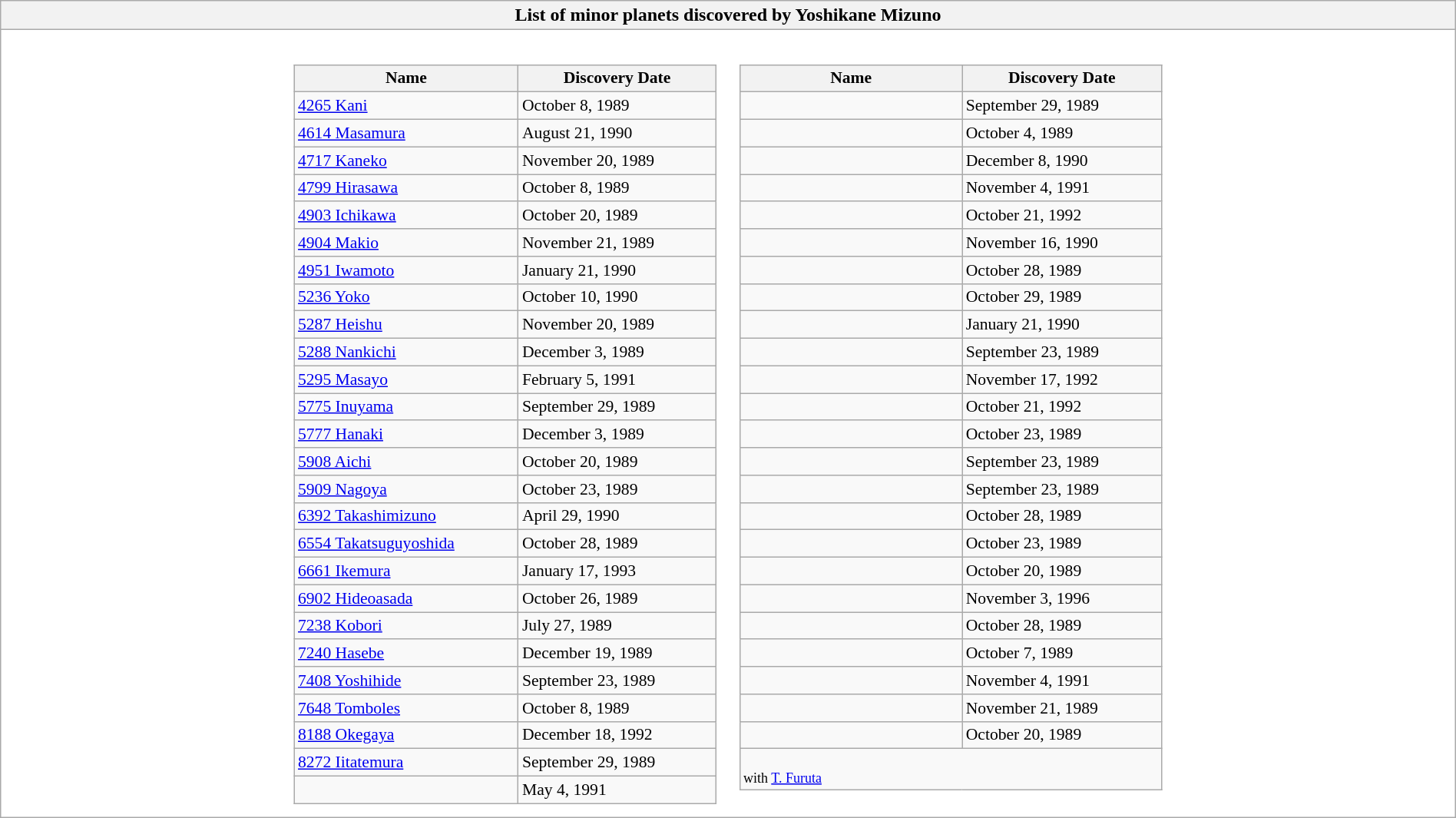<table class="wikitable collapsible collapsed" role="presentation" style="width:100%; background:#ffffff;">
<tr>
<th>List of minor planets discovered by Yoshikane Mizuno</th>
</tr>
<tr>
<td align="center"><br><table class="wikitable" style="width: 25.5em; display:inline-table; margin:8px; text-align:left; font-size:90%">
<tr>
<th scope="col" style="width: 13.5em;">Name</th>
<th scope="col" style="width: 12em;">Discovery Date</th>
</tr>
<tr>
<td><a href='#'>4265 Kani</a></td>
<td>October 8, 1989</td>
</tr>
<tr>
<td><a href='#'>4614 Masamura</a></td>
<td>August 21, 1990</td>
</tr>
<tr>
<td><a href='#'>4717 Kaneko</a></td>
<td>November 20, 1989</td>
</tr>
<tr>
<td><a href='#'>4799 Hirasawa</a></td>
<td>October 8, 1989</td>
</tr>
<tr>
<td><a href='#'>4903 Ichikawa</a></td>
<td>October 20, 1989</td>
</tr>
<tr>
<td><a href='#'>4904 Makio</a></td>
<td>November 21, 1989</td>
</tr>
<tr>
<td><a href='#'>4951 Iwamoto</a></td>
<td>January 21, 1990</td>
</tr>
<tr>
<td><a href='#'>5236 Yoko</a></td>
<td>October 10, 1990</td>
</tr>
<tr>
<td><a href='#'>5287 Heishu</a></td>
<td>November 20, 1989</td>
</tr>
<tr>
<td><a href='#'>5288 Nankichi</a></td>
<td>December 3, 1989</td>
</tr>
<tr>
<td><a href='#'>5295 Masayo</a></td>
<td>February 5, 1991</td>
</tr>
<tr>
<td><a href='#'>5775 Inuyama</a></td>
<td>September 29, 1989</td>
</tr>
<tr>
<td><a href='#'>5777 Hanaki</a></td>
<td>December 3, 1989</td>
</tr>
<tr>
<td><a href='#'>5908 Aichi</a></td>
<td>October 20, 1989</td>
</tr>
<tr>
<td><a href='#'>5909 Nagoya</a></td>
<td>October 23, 1989</td>
</tr>
<tr>
<td><a href='#'>6392 Takashimizuno</a></td>
<td>April 29, 1990</td>
</tr>
<tr>
<td><a href='#'>6554 Takatsuguyoshida</a></td>
<td>October 28, 1989</td>
</tr>
<tr>
<td><a href='#'>6661 Ikemura</a></td>
<td>January 17, 1993</td>
</tr>
<tr>
<td><a href='#'>6902 Hideoasada</a></td>
<td>October 26, 1989</td>
</tr>
<tr>
<td><a href='#'>7238 Kobori</a></td>
<td>July 27, 1989</td>
</tr>
<tr>
<td><a href='#'>7240 Hasebe</a></td>
<td>December 19, 1989</td>
</tr>
<tr>
<td><a href='#'>7408 Yoshihide</a></td>
<td>September 23, 1989</td>
</tr>
<tr>
<td><a href='#'>7648 Tomboles</a></td>
<td>October 8, 1989</td>
</tr>
<tr>
<td><a href='#'>8188 Okegaya</a></td>
<td>December 18, 1992</td>
</tr>
<tr>
<td><a href='#'>8272 Iitatemura</a></td>
<td>September 29, 1989</td>
</tr>
<tr>
<td></td>
<td>May 4, 1991</td>
</tr>
</table>
<table class="wikitable" style="width: 25.5em; display:inline-table; margin:8px; text-align:left; font-size:90%">
<tr>
<th scope="col" style="width: 13.5em;">Name</th>
<th scope="col" style="width: 12em;">Discovery Date</th>
</tr>
<tr>
<td></td>
<td>September 29, 1989</td>
</tr>
<tr>
<td></td>
<td>October 4, 1989</td>
</tr>
<tr>
<td></td>
<td>December 8, 1990</td>
</tr>
<tr>
<td></td>
<td>November 4, 1991</td>
</tr>
<tr>
<td></td>
<td>October 21, 1992</td>
</tr>
<tr>
<td></td>
<td>November 16, 1990</td>
</tr>
<tr>
<td></td>
<td>October 28, 1989</td>
</tr>
<tr>
<td></td>
<td>October 29, 1989</td>
</tr>
<tr>
<td></td>
<td>January 21, 1990</td>
</tr>
<tr>
<td></td>
<td>September 23, 1989</td>
</tr>
<tr>
<td></td>
<td>November 17, 1992</td>
</tr>
<tr>
<td></td>
<td>October 21, 1992</td>
</tr>
<tr>
<td></td>
<td>October 23, 1989</td>
</tr>
<tr>
<td></td>
<td>September 23, 1989</td>
</tr>
<tr>
<td></td>
<td>September 23, 1989</td>
</tr>
<tr>
<td></td>
<td>October 28, 1989</td>
</tr>
<tr>
<td></td>
<td>October 23, 1989</td>
</tr>
<tr>
<td></td>
<td>October 20, 1989</td>
</tr>
<tr>
<td></td>
<td>November 3, 1996</td>
</tr>
<tr>
<td></td>
<td>October 28, 1989</td>
</tr>
<tr>
<td></td>
<td>October 7, 1989</td>
</tr>
<tr>
<td></td>
<td>November 4, 1991</td>
</tr>
<tr>
<td></td>
<td>November 21, 1989</td>
</tr>
<tr>
<td></td>
<td>October 20, 1989</td>
</tr>
<tr>
<td colspan=2 style="font-size: smaller;"><br> with <a href='#'>T. Furuta</a></td>
</tr>
</table>
</td>
</tr>
</table>
